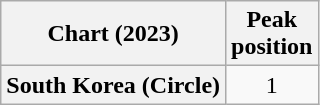<table class="wikitable plainrowheaders" style="text-align:center">
<tr>
<th scope="col">Chart (2023)</th>
<th scope="col">Peak<br>position</th>
</tr>
<tr>
<th scope="row">South Korea (Circle)</th>
<td>1</td>
</tr>
</table>
